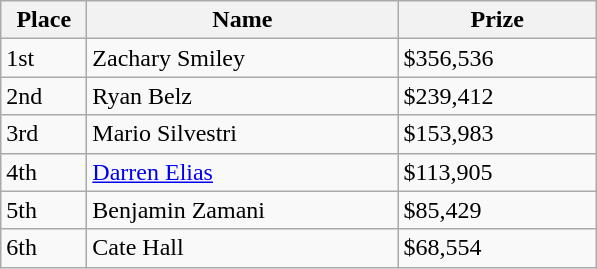<table class="wikitable">
<tr>
<th style="width:50px;">Place</th>
<th style="width:200px;">Name</th>
<th style="width:125px;">Prize</th>
</tr>
<tr>
<td>1st</td>
<td> Zachary Smiley</td>
<td>$356,536</td>
</tr>
<tr>
<td>2nd</td>
<td> Ryan Belz</td>
<td>$239,412</td>
</tr>
<tr>
<td>3rd</td>
<td> Mario Silvestri</td>
<td>$153,983</td>
</tr>
<tr>
<td>4th</td>
<td> <a href='#'>Darren Elias</a></td>
<td>$113,905</td>
</tr>
<tr>
<td>5th</td>
<td> Benjamin Zamani</td>
<td>$85,429</td>
</tr>
<tr>
<td>6th</td>
<td> Cate Hall</td>
<td>$68,554</td>
</tr>
</table>
